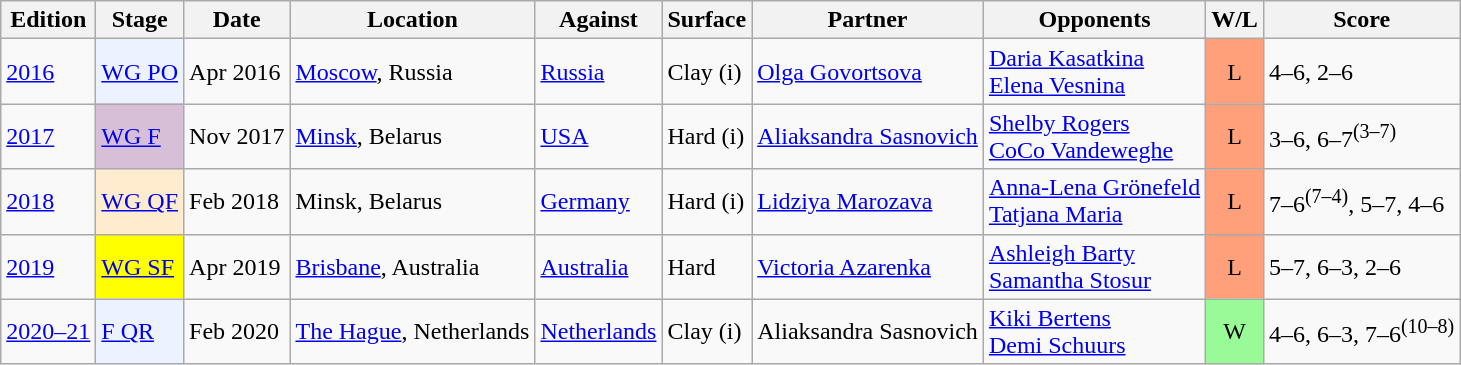<table class="wikitable sortable">
<tr>
<th>Edition</th>
<th>Stage</th>
<th>Date</th>
<th>Location</th>
<th>Against</th>
<th>Surface</th>
<th>Partner</th>
<th>Opponents</th>
<th>W/L</th>
<th>Score</th>
</tr>
<tr>
<td><a href='#'>2016</a></td>
<td bgcolor=ecf2ff><a href='#'>WG PO</a></td>
<td>Apr 2016</td>
<td><a href='#'>Moscow</a>, Russia</td>
<td> <a href='#'>Russia</a></td>
<td>Clay (i)</td>
<td><a href='#'>Olga Govortsova</a></td>
<td><a href='#'>Daria Kasatkina</a> <br> <a href='#'>Elena Vesnina</a></td>
<td style="text-align:center; background:#ffa07a;">L</td>
<td>4–6, 2–6</td>
</tr>
<tr>
<td><a href='#'>2017</a></td>
<td bgcolor=thistle><a href='#'>WG F</a></td>
<td>Nov 2017</td>
<td><a href='#'>Minsk</a>, Belarus</td>
<td> <a href='#'>USA</a></td>
<td>Hard (i)</td>
<td><a href='#'>Aliaksandra Sasnovich</a></td>
<td><a href='#'>Shelby Rogers</a> <br> <a href='#'>CoCo Vandeweghe</a></td>
<td style="text-align:center; background:#ffa07a;">L</td>
<td>3–6, 6–7<sup>(3–7)</sup></td>
</tr>
<tr>
<td><a href='#'>2018</a></td>
<td bgcolor=ffebcd><a href='#'>WG QF</a></td>
<td>Feb 2018</td>
<td>Minsk, Belarus</td>
<td> <a href='#'>Germany</a></td>
<td>Hard (i)</td>
<td><a href='#'>Lidziya Marozava</a></td>
<td><a href='#'>Anna-Lena Grönefeld</a> <br> <a href='#'>Tatjana Maria</a></td>
<td style="text-align:center; background:#ffa07a;">L</td>
<td>7–6<sup>(7–4)</sup>, 5–7, 4–6</td>
</tr>
<tr>
<td><a href='#'>2019</a></td>
<td bgcolor=yellow><a href='#'>WG SF</a></td>
<td>Apr 2019</td>
<td><a href='#'>Brisbane</a>, Australia</td>
<td> <a href='#'>Australia</a></td>
<td>Hard</td>
<td><a href='#'>Victoria Azarenka</a></td>
<td><a href='#'>Ashleigh Barty</a> <br> <a href='#'>Samantha Stosur</a></td>
<td style="text-align:center; background:#ffa07a;">L</td>
<td>5–7, 6–3, 2–6</td>
</tr>
<tr>
<td><a href='#'>2020–21</a></td>
<td bgcolor=ecf2ff><a href='#'>F QR</a></td>
<td>Feb 2020</td>
<td><a href='#'>The Hague</a>, Netherlands</td>
<td> <a href='#'>Netherlands</a></td>
<td>Clay (i)</td>
<td>Aliaksandra Sasnovich</td>
<td><a href='#'>Kiki Bertens</a> <br> <a href='#'>Demi Schuurs</a></td>
<td style="text-align:center; background:#98fb98;">W</td>
<td>4–6, 6–3, 7–6<sup>(10–8)</sup></td>
</tr>
</table>
